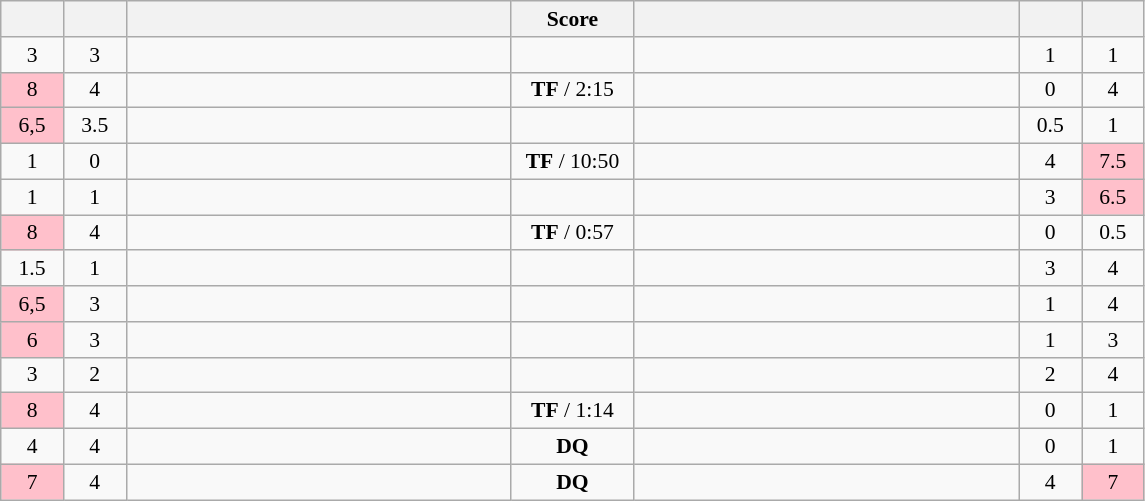<table class="wikitable" style="text-align: center; font-size:90%" |>
<tr>
<th width="35"></th>
<th width="35"></th>
<th width="250"></th>
<th width="75">Score</th>
<th width="250"></th>
<th width="35"></th>
<th width="35"></th>
</tr>
<tr>
<td>3</td>
<td>3</td>
<td style="text-align:left;"></td>
<td></td>
<td style="text-align:left;"><strong></strong></td>
<td>1</td>
<td>1</td>
</tr>
<tr>
<td bgcolor=pink>8</td>
<td>4</td>
<td style="text-align:left;"></td>
<td><strong>TF</strong> / 2:15</td>
<td style="text-align:left;"><strong></strong></td>
<td>0</td>
<td>4</td>
</tr>
<tr>
<td bgcolor=pink>6,5</td>
<td>3.5</td>
<td style="text-align:left;"></td>
<td></td>
<td style="text-align:left;"><strong></strong></td>
<td>0.5</td>
<td>1</td>
</tr>
<tr>
<td>1</td>
<td>0</td>
<td style="text-align:left;"><strong></strong></td>
<td><strong>TF</strong> / 10:50</td>
<td style="text-align:left;"></td>
<td>4</td>
<td bgcolor=pink>7.5</td>
</tr>
<tr>
<td>1</td>
<td>1</td>
<td style="text-align:left;"><strong></strong></td>
<td></td>
<td style="text-align:left;"></td>
<td>3</td>
<td bgcolor=pink>6.5</td>
</tr>
<tr>
<td bgcolor=pink>8</td>
<td>4</td>
<td style="text-align:left;"></td>
<td><strong>TF</strong> / 0:57</td>
<td style="text-align:left;"><strong></strong></td>
<td>0</td>
<td>0.5</td>
</tr>
<tr>
<td>1.5</td>
<td>1</td>
<td style="text-align:left;"><strong></strong></td>
<td></td>
<td style="text-align:left;"></td>
<td>3</td>
<td>4</td>
</tr>
<tr>
<td bgcolor=pink>6,5</td>
<td>3</td>
<td style="text-align:left;"></td>
<td></td>
<td style="text-align:left;"><strong></strong></td>
<td>1</td>
<td>4</td>
</tr>
<tr>
<td bgcolor=pink>6</td>
<td>3</td>
<td style="text-align:left;"></td>
<td></td>
<td style="text-align:left;"><strong></strong></td>
<td>1</td>
<td>3</td>
</tr>
<tr>
<td>3</td>
<td>2</td>
<td style="text-align:left;"></td>
<td></td>
<td style="text-align:left;"></td>
<td>2</td>
<td>4</td>
</tr>
<tr>
<td bgcolor=pink>8</td>
<td>4</td>
<td style="text-align:left;"></td>
<td><strong>TF</strong> / 1:14</td>
<td style="text-align:left;"><strong></strong></td>
<td>0</td>
<td>1</td>
</tr>
<tr>
<td>4</td>
<td>4</td>
<td style="text-align:left;"></td>
<td><strong>DQ</strong></td>
<td style="text-align:left;"><strong></strong></td>
<td>0</td>
<td>1</td>
</tr>
<tr>
<td bgcolor=pink>7</td>
<td>4</td>
<td style="text-align:left;"></td>
<td><strong>DQ</strong></td>
<td style="text-align:left;"></td>
<td>4</td>
<td bgcolor=pink>7</td>
</tr>
</table>
